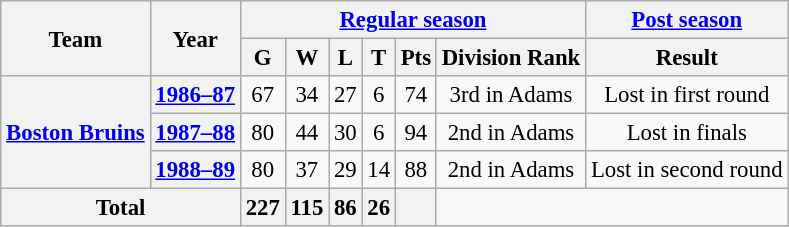<table class="wikitable" style="font-size: 95%; text-align:center;">
<tr>
<th rowspan="2">Team</th>
<th rowspan="2">Year</th>
<th colspan="6"><a href='#'>Regular season</a></th>
<th colspan="1"><a href='#'>Post season</a></th>
</tr>
<tr>
<th>G</th>
<th>W</th>
<th>L</th>
<th>T</th>
<th>Pts</th>
<th>Division Rank</th>
<th>Result</th>
</tr>
<tr>
<th rowspan="3"><a href='#'>Boston Bruins</a></th>
<th><a href='#'>1986–87</a></th>
<td>67</td>
<td>34</td>
<td>27</td>
<td>6</td>
<td>74</td>
<td>3rd in Adams</td>
<td>Lost in first round</td>
</tr>
<tr>
<th><a href='#'>1987–88</a></th>
<td>80</td>
<td>44</td>
<td>30</td>
<td>6</td>
<td>94</td>
<td>2nd in Adams</td>
<td>Lost in finals</td>
</tr>
<tr>
<th><a href='#'>1988–89</a></th>
<td>80</td>
<td>37</td>
<td>29</td>
<td>14</td>
<td>88</td>
<td>2nd in Adams</td>
<td>Lost in second round</td>
</tr>
<tr>
<th colspan="2">Total</th>
<th>227</th>
<th>115</th>
<th>86</th>
<th>26</th>
<th></th>
</tr>
</table>
